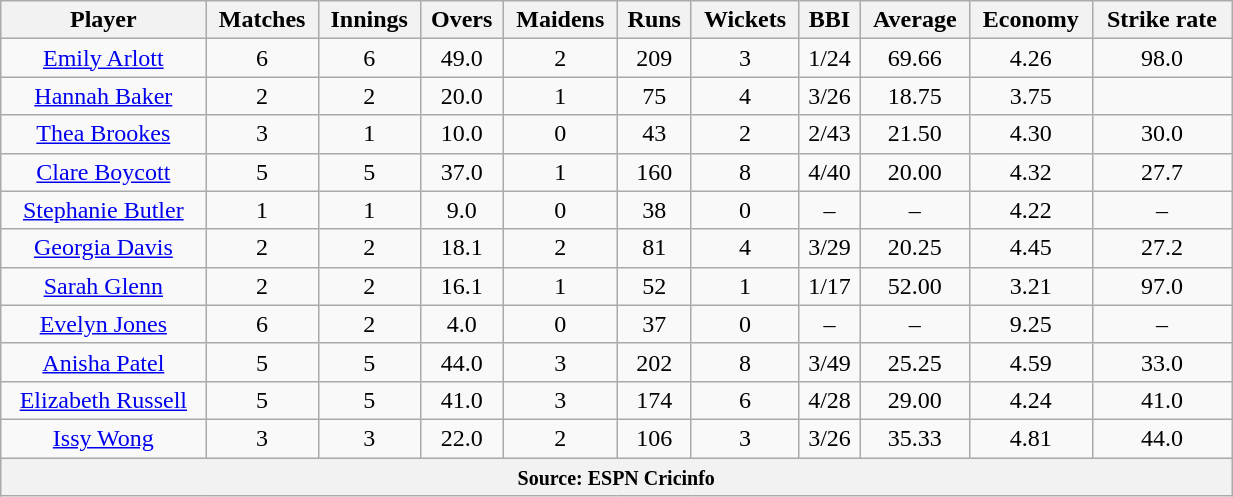<table class="wikitable" style="text-align:center; width:65%;">
<tr>
<th>Player</th>
<th>Matches</th>
<th>Innings</th>
<th>Overs</th>
<th>Maidens</th>
<th>Runs</th>
<th>Wickets</th>
<th>BBI</th>
<th>Average</th>
<th>Economy</th>
<th>Strike rate</th>
</tr>
<tr>
<td><a href='#'>Emily Arlott</a></td>
<td>6</td>
<td>6</td>
<td>49.0</td>
<td>2</td>
<td>209</td>
<td>3</td>
<td>1/24</td>
<td>69.66</td>
<td>4.26</td>
<td>98.0</td>
</tr>
<tr>
<td><a href='#'>Hannah Baker</a></td>
<td>2</td>
<td>2</td>
<td>20.0</td>
<td>1</td>
<td>75</td>
<td>4</td>
<td>3/26</td>
<td>18.75</td>
<td>3.75</td>
</tr>
<tr>
<td><a href='#'>Thea Brookes</a></td>
<td>3</td>
<td>1</td>
<td>10.0</td>
<td>0</td>
<td>43</td>
<td>2</td>
<td>2/43</td>
<td>21.50</td>
<td>4.30</td>
<td>30.0</td>
</tr>
<tr>
<td><a href='#'>Clare Boycott</a></td>
<td>5</td>
<td>5</td>
<td>37.0</td>
<td>1</td>
<td>160</td>
<td>8</td>
<td>4/40</td>
<td>20.00</td>
<td>4.32</td>
<td>27.7</td>
</tr>
<tr>
<td><a href='#'>Stephanie Butler</a></td>
<td>1</td>
<td>1</td>
<td>9.0</td>
<td>0</td>
<td>38</td>
<td>0</td>
<td>–</td>
<td>–</td>
<td>4.22</td>
<td>–</td>
</tr>
<tr>
<td><a href='#'>Georgia Davis</a></td>
<td>2</td>
<td>2</td>
<td>18.1</td>
<td>2</td>
<td>81</td>
<td>4</td>
<td>3/29</td>
<td>20.25</td>
<td>4.45</td>
<td>27.2</td>
</tr>
<tr>
<td><a href='#'>Sarah Glenn</a></td>
<td>2</td>
<td>2</td>
<td>16.1</td>
<td>1</td>
<td>52</td>
<td>1</td>
<td>1/17</td>
<td>52.00</td>
<td>3.21</td>
<td>97.0</td>
</tr>
<tr>
<td><a href='#'>Evelyn Jones</a></td>
<td>6</td>
<td>2</td>
<td>4.0</td>
<td>0</td>
<td>37</td>
<td>0</td>
<td>–</td>
<td>–</td>
<td>9.25</td>
<td>–</td>
</tr>
<tr>
<td><a href='#'>Anisha Patel</a></td>
<td>5</td>
<td>5</td>
<td>44.0</td>
<td>3</td>
<td>202</td>
<td>8</td>
<td>3/49</td>
<td>25.25</td>
<td>4.59</td>
<td>33.0</td>
</tr>
<tr>
<td><a href='#'>Elizabeth Russell</a></td>
<td>5</td>
<td>5</td>
<td>41.0</td>
<td>3</td>
<td>174</td>
<td>6</td>
<td>4/28</td>
<td>29.00</td>
<td>4.24</td>
<td>41.0</td>
</tr>
<tr>
<td><a href='#'>Issy Wong</a></td>
<td>3</td>
<td>3</td>
<td>22.0</td>
<td>2</td>
<td>106</td>
<td>3</td>
<td>3/26</td>
<td>35.33</td>
<td>4.81</td>
<td>44.0</td>
</tr>
<tr>
<th colspan="13"><small>Source: ESPN Cricinfo </small></th>
</tr>
</table>
